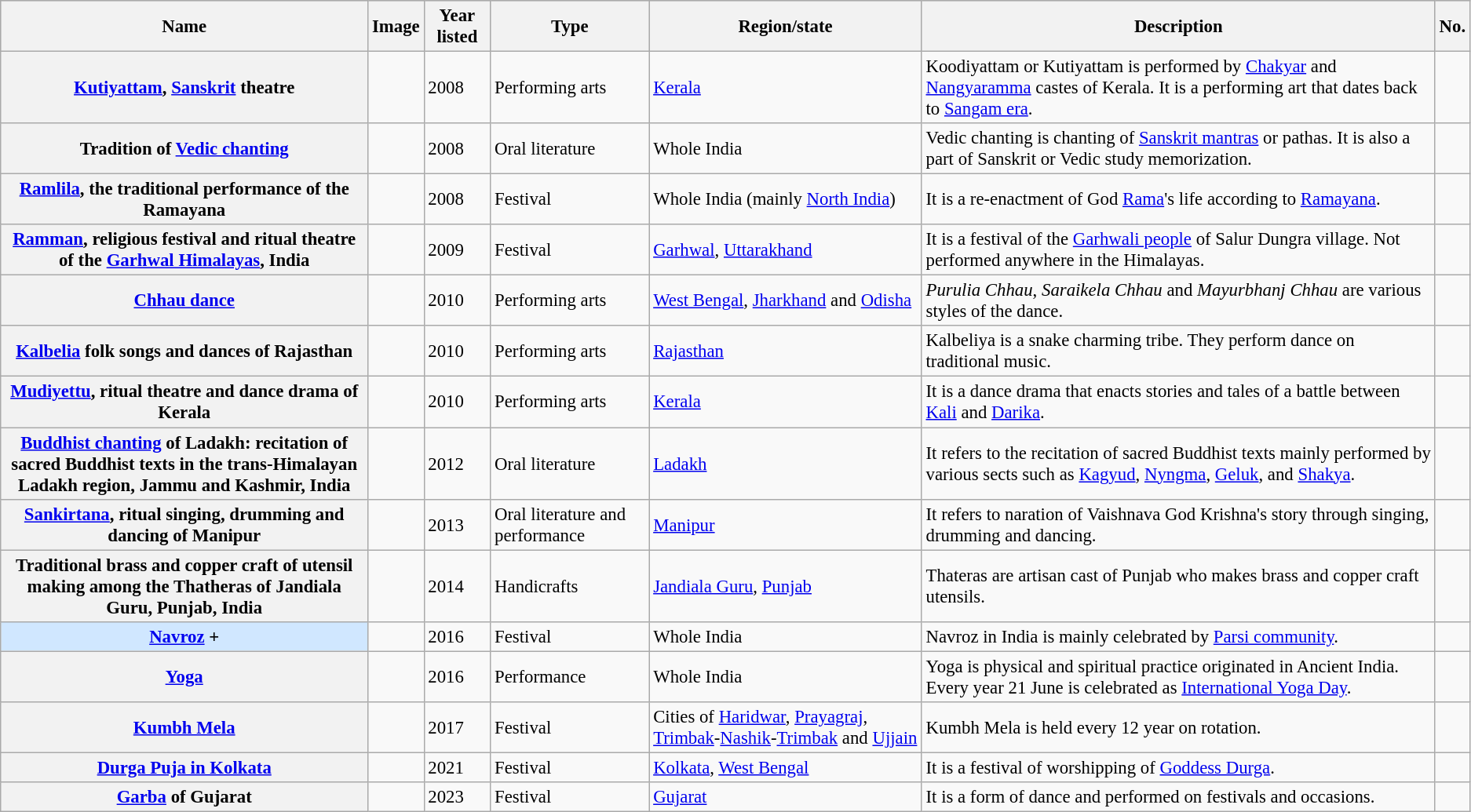<table class="wikitable sortable plainrowheaders" style="margin:0 1em 0 0; font-size:95%;">
<tr bgcolor="#cccccc">
<th style="width:25%">Name</th>
<th scope="col" class="unsortable">Image</th>
<th>Year listed</th>
<th>Type</th>
<th>Region/state</th>
<th>Description</th>
<th>No.</th>
</tr>
<tr>
<th scope="row"><a href='#'>Kutiyattam</a>, <a href='#'>Sanskrit</a> theatre</th>
<td></td>
<td>2008</td>
<td>Performing arts</td>
<td><a href='#'>Kerala</a></td>
<td>Koodiyattam or Kutiyattam is performed by <a href='#'>Chakyar</a> and <a href='#'>Nangyaramma</a> castes of Kerala. It is a performing art that dates back to <a href='#'>Sangam era</a>.</td>
<td></td>
</tr>
<tr>
<th scope="row">Tradition of <a href='#'>Vedic chanting</a></th>
<td></td>
<td>2008</td>
<td>Oral literature</td>
<td>Whole India</td>
<td>Vedic chanting is chanting of <a href='#'>Sanskrit mantras</a> or pathas. It is also a part of Sanskrit or Vedic study memorization.</td>
<td></td>
</tr>
<tr>
<th scope="row"><a href='#'>Ramlila</a>, the traditional performance of the Ramayana</th>
<td></td>
<td>2008</td>
<td>Festival</td>
<td>Whole India (mainly <a href='#'>North India</a>)</td>
<td>It is a re-enactment of God <a href='#'>Rama</a>'s life according to <a href='#'>Ramayana</a>.</td>
<td></td>
</tr>
<tr>
<th scope="row"><a href='#'>Ramman</a>, religious festival and ritual theatre of the <a href='#'>Garhwal Himalayas</a>, India</th>
<td></td>
<td>2009</td>
<td>Festival</td>
<td><a href='#'>Garhwal</a>, <a href='#'>Uttarakhand</a></td>
<td>It is a festival of the <a href='#'>Garhwali people</a> of Salur Dungra village. Not performed anywhere in the Himalayas.</td>
<td></td>
</tr>
<tr>
<th scope="row"><a href='#'>Chhau dance</a></th>
<td></td>
<td>2010</td>
<td>Performing arts</td>
<td><a href='#'>West Bengal</a>, <a href='#'>Jharkhand</a> and <a href='#'>Odisha</a></td>
<td><em>Purulia Chhau</em>, <em>Saraikela Chhau</em> and <em>Mayurbhanj Chhau</em> are various styles of the dance.</td>
<td></td>
</tr>
<tr>
<th scope="row"><a href='#'>Kalbelia</a> folk songs and dances of Rajasthan</th>
<td></td>
<td>2010</td>
<td>Performing arts</td>
<td><a href='#'>Rajasthan</a></td>
<td>Kalbeliya is a snake charming tribe. They perform dance on traditional music.</td>
<td></td>
</tr>
<tr>
<th scope="row"><a href='#'>Mudiyettu</a>, ritual theatre and dance drama of Kerala</th>
<td></td>
<td>2010</td>
<td>Performing arts</td>
<td><a href='#'>Kerala</a></td>
<td>It is a dance drama that enacts stories and tales of a battle between <a href='#'>Kali</a> and <a href='#'>Darika</a>.</td>
<td></td>
</tr>
<tr>
<th scope="row"><a href='#'>Buddhist chanting</a> of Ladakh: recitation of sacred Buddhist texts in the trans-Himalayan Ladakh region, Jammu and Kashmir, India</th>
<td></td>
<td>2012</td>
<td>Oral literature</td>
<td><a href='#'>Ladakh</a></td>
<td>It refers to the recitation of sacred Buddhist texts mainly performed by various sects such as <a href='#'>Kagyud</a>, <a href='#'>Nyngma</a>, <a href='#'>Geluk</a>, and <a href='#'>Shakya</a>.</td>
<td></td>
</tr>
<tr>
<th scope="row"><a href='#'>Sankirtana</a>, ritual singing, drumming and dancing of Manipur</th>
<td></td>
<td>2013</td>
<td>Oral literature and performance</td>
<td><a href='#'>Manipur</a></td>
<td>It refers to naration of Vaishnava God Krishna's story through singing, drumming and dancing.</td>
<td></td>
</tr>
<tr>
<th scope="row">Traditional brass and copper craft of utensil making among the Thatheras of Jandiala Guru, Punjab, India</th>
<td></td>
<td>2014</td>
<td>Handicrafts</td>
<td><a href='#'>Jandiala Guru</a>, <a href='#'>Punjab</a></td>
<td>Thateras are artisan cast of Punjab who makes brass and copper craft utensils.</td>
<td></td>
</tr>
<tr>
<th scope="row" style="background:#D0E7FF;"><a href='#'>Navroz</a> +</th>
<td></td>
<td>2016</td>
<td>Festival</td>
<td>Whole India</td>
<td>Navroz in India is mainly celebrated by <a href='#'>Parsi community</a>.</td>
<td></td>
</tr>
<tr>
<th scope="row"><a href='#'>Yoga</a></th>
<td></td>
<td>2016</td>
<td>Performance</td>
<td>Whole India</td>
<td>Yoga is physical and spiritual practice originated in Ancient India. Every year 21 June is celebrated as <a href='#'>International Yoga Day</a>.</td>
<td></td>
</tr>
<tr>
<th scope="row"><a href='#'>Kumbh Mela</a></th>
<td></td>
<td>2017</td>
<td>Festival</td>
<td>Cities of <a href='#'>Haridwar</a>, <a href='#'>Prayagraj</a>, <a href='#'>Trimbak</a>-<a href='#'>Nashik</a>-<a href='#'>Trimbak</a> and <a href='#'>Ujjain</a></td>
<td>Kumbh Mela is held every 12 year on rotation.</td>
<td></td>
</tr>
<tr>
<th scope="row"><a href='#'>Durga Puja in Kolkata</a></th>
<td></td>
<td>2021</td>
<td>Festival</td>
<td><a href='#'>Kolkata</a>, <a href='#'>West Bengal</a></td>
<td>It is a festival of worshipping of <a href='#'>Goddess Durga</a>.</td>
<td></td>
</tr>
<tr>
<th scope="row"><a href='#'>Garba</a> of Gujarat</th>
<td></td>
<td>2023</td>
<td>Festival</td>
<td><a href='#'>Gujarat</a></td>
<td>It is a form of dance and performed on festivals and occasions.</td>
<td></td>
</tr>
</table>
